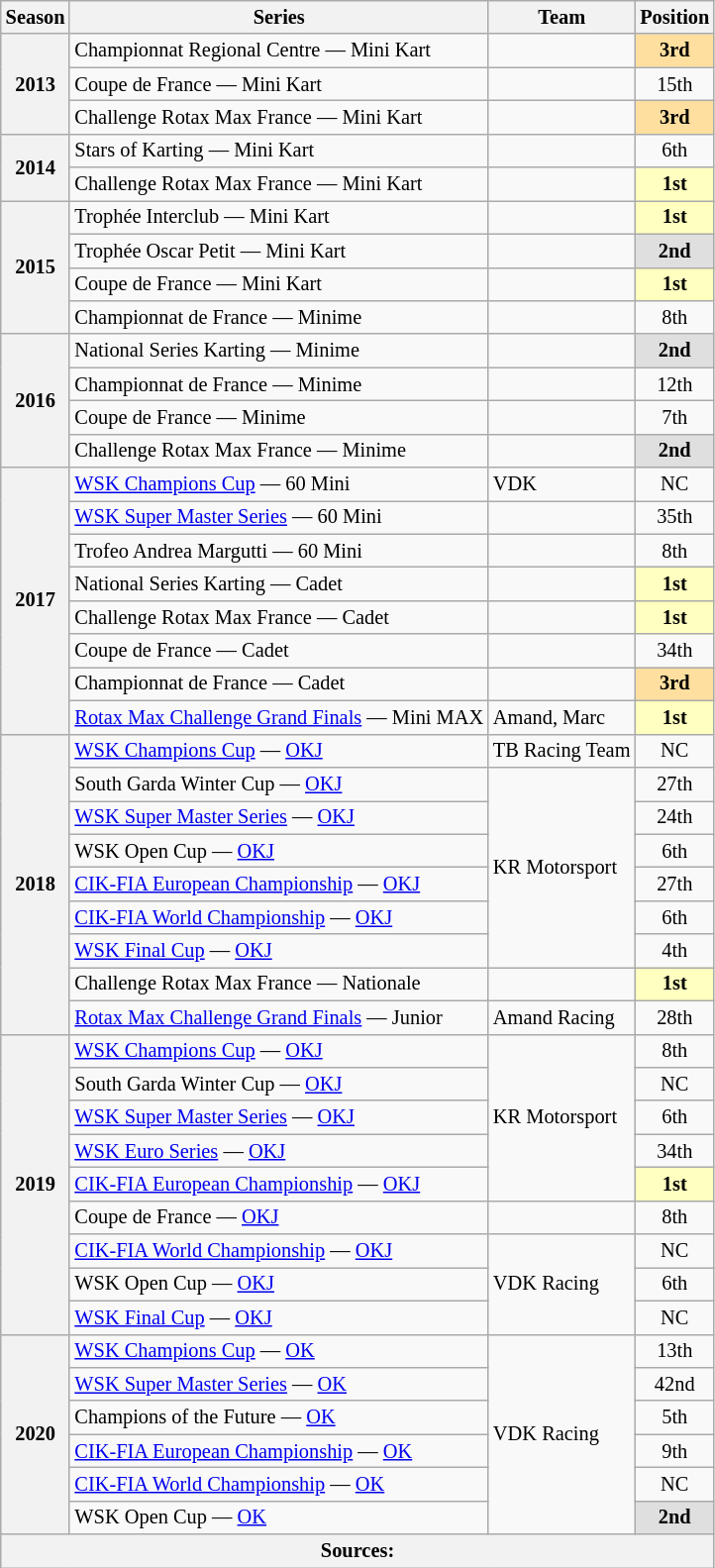<table class="wikitable" style="font-size: 85%; text-align:center">
<tr>
<th>Season</th>
<th>Series</th>
<th>Team</th>
<th>Position</th>
</tr>
<tr>
<th rowspan="3">2013</th>
<td align="left">Championnat Regional Centre — Mini Kart</td>
<td align="left"></td>
<td style="background:#FFDF9F;"><strong>3rd</strong></td>
</tr>
<tr>
<td align="left">Coupe de France — Mini Kart</td>
<td align="left"></td>
<td>15th</td>
</tr>
<tr>
<td align="left">Challenge Rotax Max France — Mini Kart</td>
<td align="left"></td>
<td style="background:#FFDF9F;"><strong>3rd</strong></td>
</tr>
<tr>
<th rowspan="2">2014</th>
<td align="left">Stars of Karting — Mini Kart</td>
<td align="left"></td>
<td>6th</td>
</tr>
<tr>
<td align="left">Challenge Rotax Max France — Mini Kart</td>
<td align="left"></td>
<td style="background:#FFFFBF;"><strong>1st</strong></td>
</tr>
<tr>
<th rowspan="4">2015</th>
<td align="left">Trophée Interclub — Mini Kart</td>
<td align="left"></td>
<td style="background:#FFFFBF;"><strong>1st</strong></td>
</tr>
<tr>
<td align="left">Trophée Oscar Petit — Mini Kart</td>
<td align="left"></td>
<td style="background:#DFDFDF;"><strong>2nd</strong></td>
</tr>
<tr>
<td align="left">Coupe de France — Mini Kart</td>
<td align="left"></td>
<td style="background:#FFFFBF;"><strong>1st</strong></td>
</tr>
<tr>
<td align="left">Championnat de France — Minime</td>
<td align="left"></td>
<td>8th</td>
</tr>
<tr>
<th rowspan="4">2016</th>
<td align="left">National Series Karting — Minime</td>
<td align="left"></td>
<td style="background:#DFDFDF;"><strong>2nd</strong></td>
</tr>
<tr>
<td align="left">Championnat de France — Minime</td>
<td align="left"></td>
<td>12th</td>
</tr>
<tr>
<td align="left">Coupe de France — Minime</td>
<td align="left"></td>
<td>7th</td>
</tr>
<tr>
<td align="left">Challenge Rotax Max France — Minime</td>
<td align="left"></td>
<td style="background:#DFDFDF;"><strong>2nd</strong></td>
</tr>
<tr>
<th rowspan="8">2017</th>
<td align="left"><a href='#'>WSK Champions Cup</a> — 60 Mini</td>
<td align="left">VDK</td>
<td>NC</td>
</tr>
<tr>
<td align="left"><a href='#'>WSK Super Master Series</a> — 60 Mini</td>
<td align="left"></td>
<td>35th</td>
</tr>
<tr>
<td align="left">Trofeo Andrea Margutti — 60 Mini</td>
<td align="left"></td>
<td>8th</td>
</tr>
<tr>
<td align="left">National Series Karting — Cadet</td>
<td align="left"></td>
<td style="background:#FFFFBF;"><strong>1st</strong></td>
</tr>
<tr>
<td align="left">Challenge Rotax Max France — Cadet</td>
<td align="left"></td>
<td style="background:#FFFFBF;"><strong>1st</strong></td>
</tr>
<tr>
<td align="left">Coupe de France — Cadet</td>
<td align="left"></td>
<td>34th</td>
</tr>
<tr>
<td align="left">Championnat de France — Cadet</td>
<td align="left"></td>
<td style="background:#FFDF9F;"><strong>3rd</strong></td>
</tr>
<tr>
<td align="left"><a href='#'>Rotax Max Challenge Grand Finals</a> — Mini MAX</td>
<td align="left">Amand, Marc</td>
<td style="background:#FFFFBF;"><strong>1st</strong></td>
</tr>
<tr>
<th rowspan="9">2018</th>
<td align="left"><a href='#'>WSK Champions Cup</a> — <a href='#'>OKJ</a></td>
<td align="left">TB Racing Team</td>
<td>NC</td>
</tr>
<tr>
<td align="left">South Garda Winter Cup — <a href='#'>OKJ</a></td>
<td rowspan="6" align="left">KR Motorsport</td>
<td>27th</td>
</tr>
<tr>
<td align="left"><a href='#'>WSK Super Master Series</a> — <a href='#'>OKJ</a></td>
<td>24th</td>
</tr>
<tr>
<td align="left">WSK Open Cup — <a href='#'>OKJ</a></td>
<td>6th</td>
</tr>
<tr>
<td align="left"><a href='#'>CIK-FIA European Championship</a> — <a href='#'>OKJ</a></td>
<td>27th</td>
</tr>
<tr>
<td align="left"><a href='#'>CIK-FIA World Championship</a> — <a href='#'>OKJ</a></td>
<td>6th</td>
</tr>
<tr>
<td align="left"><a href='#'>WSK Final Cup</a> — <a href='#'>OKJ</a></td>
<td>4th</td>
</tr>
<tr>
<td align="left">Challenge Rotax Max France — Nationale</td>
<td align="left"></td>
<td style="background:#FFFFBF;"><strong>1st</strong></td>
</tr>
<tr>
<td align="left"><a href='#'>Rotax Max Challenge Grand Finals</a> — Junior</td>
<td align="left">Amand Racing</td>
<td>28th</td>
</tr>
<tr>
<th rowspan="9">2019</th>
<td align="left"><a href='#'>WSK Champions Cup</a> — <a href='#'>OKJ</a></td>
<td rowspan="5"  align="left">KR Motorsport</td>
<td>8th</td>
</tr>
<tr>
<td align="left">South Garda Winter Cup — <a href='#'>OKJ</a></td>
<td>NC</td>
</tr>
<tr>
<td align="left"><a href='#'>WSK Super Master Series</a> — <a href='#'>OKJ</a></td>
<td>6th</td>
</tr>
<tr>
<td align="left"><a href='#'>WSK Euro Series</a> — <a href='#'>OKJ</a></td>
<td>34th</td>
</tr>
<tr>
<td align="left"><a href='#'>CIK-FIA European Championship</a> — <a href='#'>OKJ</a></td>
<td style="background:#FFFFBF;"><strong>1st</strong></td>
</tr>
<tr>
<td align="left">Coupe de France — <a href='#'>OKJ</a></td>
<td align="left"></td>
<td>8th</td>
</tr>
<tr>
<td align="left"><a href='#'>CIK-FIA World Championship</a> — <a href='#'>OKJ</a></td>
<td rowspan="3"  align="left">VDK Racing</td>
<td>NC</td>
</tr>
<tr>
<td align="left">WSK Open Cup — <a href='#'>OKJ</a></td>
<td>6th</td>
</tr>
<tr>
<td align="left"><a href='#'>WSK Final Cup</a> — <a href='#'>OKJ</a></td>
<td>NC</td>
</tr>
<tr>
<th rowspan="6">2020</th>
<td align="left"><a href='#'>WSK Champions Cup</a> — <a href='#'>OK</a></td>
<td rowspan="6"  align="left">VDK Racing</td>
<td>13th</td>
</tr>
<tr>
<td align="left"><a href='#'>WSK Super Master Series</a> — <a href='#'>OK</a></td>
<td>42nd</td>
</tr>
<tr>
<td align="left">Champions of the Future — <a href='#'>OK</a></td>
<td>5th</td>
</tr>
<tr>
<td align="left"><a href='#'>CIK-FIA European Championship</a> — <a href='#'>OK</a></td>
<td>9th</td>
</tr>
<tr>
<td align="left"><a href='#'>CIK-FIA World Championship</a> — <a href='#'>OK</a></td>
<td>NC</td>
</tr>
<tr>
<td align="left">WSK Open Cup — <a href='#'>OK</a></td>
<td style="background:#DFDFDF;"><strong>2nd</strong></td>
</tr>
<tr>
<th colspan="4">Sources:</th>
</tr>
</table>
